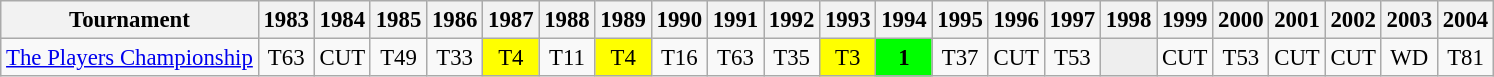<table class="wikitable" style="font-size:95%;text-align:center;">
<tr>
<th>Tournament</th>
<th>1983</th>
<th>1984</th>
<th>1985</th>
<th>1986</th>
<th>1987</th>
<th>1988</th>
<th>1989</th>
<th>1990</th>
<th>1991</th>
<th>1992</th>
<th>1993</th>
<th>1994</th>
<th>1995</th>
<th>1996</th>
<th>1997</th>
<th>1998</th>
<th>1999</th>
<th>2000</th>
<th>2001</th>
<th>2002</th>
<th>2003</th>
<th>2004</th>
</tr>
<tr>
<td align=left><a href='#'>The Players Championship</a></td>
<td>T63</td>
<td>CUT</td>
<td>T49</td>
<td>T33</td>
<td style="background:yellow;">T4</td>
<td>T11</td>
<td style="background:yellow;">T4</td>
<td>T16</td>
<td>T63</td>
<td>T35</td>
<td style="background:yellow;">T3</td>
<td style="background:lime;"><strong>1</strong></td>
<td>T37</td>
<td>CUT</td>
<td>T53</td>
<td style="background:#eeeeee;"></td>
<td>CUT</td>
<td>T53</td>
<td>CUT</td>
<td>CUT</td>
<td>WD</td>
<td>T81</td>
</tr>
</table>
